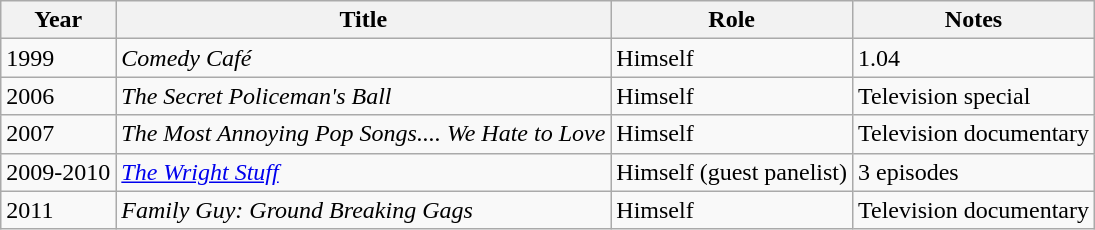<table class="wikitable sortable">
<tr>
<th>Year</th>
<th>Title</th>
<th>Role</th>
<th class="unsortable">Notes</th>
</tr>
<tr>
<td>1999</td>
<td><em>Comedy Café</em></td>
<td>Himself</td>
<td>1.04</td>
</tr>
<tr>
<td>2006</td>
<td><em>The Secret Policeman's Ball</em></td>
<td>Himself</td>
<td>Television special</td>
</tr>
<tr>
<td>2007</td>
<td><em>The Most Annoying Pop Songs.... We Hate to Love</em></td>
<td>Himself</td>
<td>Television documentary</td>
</tr>
<tr>
<td>2009-2010</td>
<td><em><a href='#'>The Wright Stuff</a></em></td>
<td>Himself (guest panelist)</td>
<td>3 episodes</td>
</tr>
<tr>
<td>2011</td>
<td><em>Family Guy: Ground Breaking Gags</em></td>
<td>Himself</td>
<td>Television documentary</td>
</tr>
</table>
